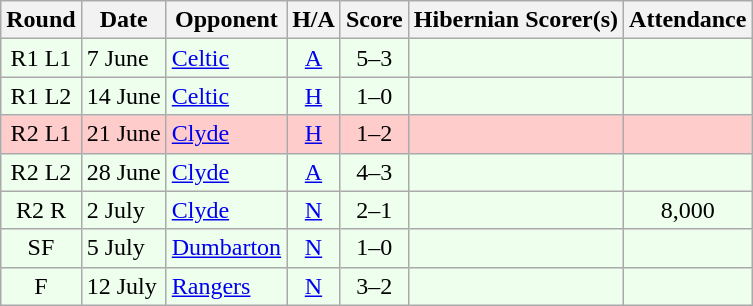<table class="wikitable" style="text-align:center">
<tr>
<th>Round</th>
<th>Date</th>
<th>Opponent</th>
<th>H/A</th>
<th>Score</th>
<th>Hibernian Scorer(s)</th>
<th>Attendance</th>
</tr>
<tr bgcolor=#EEFFEE>
<td>R1 L1</td>
<td align=left>7 June</td>
<td align=left><a href='#'>Celtic</a></td>
<td><a href='#'>A</a></td>
<td>5–3</td>
<td align=left></td>
<td></td>
</tr>
<tr bgcolor=#EEFFEE>
<td>R1 L2</td>
<td align=left>14 June</td>
<td align=left><a href='#'>Celtic</a></td>
<td><a href='#'>H</a></td>
<td>1–0</td>
<td align=left></td>
<td></td>
</tr>
<tr bgcolor=#FFCCCC>
<td>R2 L1</td>
<td align=left>21 June</td>
<td align=left><a href='#'>Clyde</a></td>
<td><a href='#'>H</a></td>
<td>1–2</td>
<td align=left></td>
<td></td>
</tr>
<tr bgcolor=#EEFFEE>
<td>R2 L2</td>
<td align=left>28 June</td>
<td align=left><a href='#'>Clyde</a></td>
<td><a href='#'>A</a></td>
<td>4–3</td>
<td align=left></td>
<td></td>
</tr>
<tr bgcolor=#EEFFEE>
<td>R2 R</td>
<td align=left>2 July</td>
<td align=left><a href='#'>Clyde</a></td>
<td><a href='#'>N</a></td>
<td>2–1</td>
<td align=left></td>
<td>8,000</td>
</tr>
<tr bgcolor=#EEFFEE>
<td>SF</td>
<td align=left>5 July</td>
<td align=left><a href='#'>Dumbarton</a></td>
<td><a href='#'>N</a></td>
<td>1–0</td>
<td align=left></td>
<td></td>
</tr>
<tr bgcolor=#EEFFEE>
<td>F</td>
<td align=left>12 July</td>
<td align=left><a href='#'>Rangers</a></td>
<td><a href='#'>N</a></td>
<td>3–2</td>
<td align=left></td>
<td></td>
</tr>
</table>
